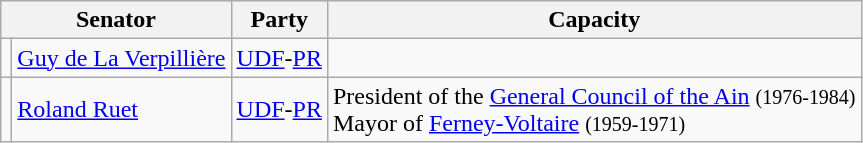<table class="wikitable">
<tr>
<th colspan="2">Senator</th>
<th>Party</th>
<th>Capacity</th>
</tr>
<tr>
<td></td>
<td><a href='#'>Guy de La Verpillière</a></td>
<td><a href='#'>UDF</a>-<a href='#'>PR</a></td>
<td></td>
</tr>
<tr>
<td></td>
<td><a href='#'>Roland Ruet</a></td>
<td><a href='#'>UDF</a>-<a href='#'>PR</a></td>
<td>President of the <a href='#'>General Council of the Ain</a> <small>(1976-1984)</small><br>Mayor of <a href='#'>Ferney-Voltaire</a> <small>(1959-1971)</small></td>
</tr>
</table>
